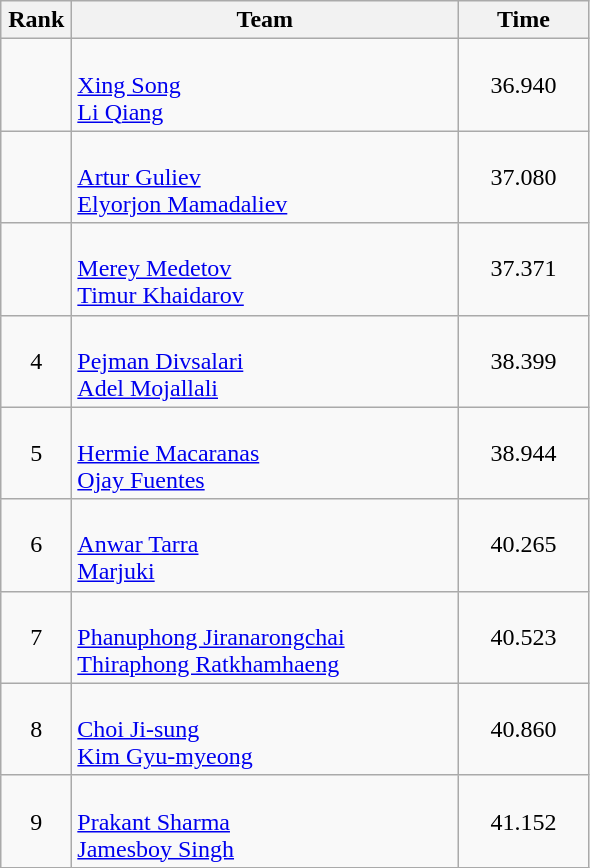<table class=wikitable style="text-align:center">
<tr>
<th width=40>Rank</th>
<th width=250>Team</th>
<th width=80>Time</th>
</tr>
<tr>
<td></td>
<td align=left><br><a href='#'>Xing Song</a><br><a href='#'>Li Qiang</a></td>
<td>36.940</td>
</tr>
<tr>
<td></td>
<td align=left><br><a href='#'>Artur Guliev</a><br><a href='#'>Elyorjon Mamadaliev</a></td>
<td>37.080</td>
</tr>
<tr>
<td></td>
<td align=left><br><a href='#'>Merey Medetov</a><br><a href='#'>Timur Khaidarov</a></td>
<td>37.371</td>
</tr>
<tr>
<td>4</td>
<td align=left><br><a href='#'>Pejman Divsalari</a><br><a href='#'>Adel Mojallali</a></td>
<td>38.399</td>
</tr>
<tr>
<td>5</td>
<td align=left><br><a href='#'>Hermie Macaranas</a><br><a href='#'>Ojay Fuentes</a></td>
<td>38.944</td>
</tr>
<tr>
<td>6</td>
<td align=left><br><a href='#'>Anwar Tarra</a><br><a href='#'>Marjuki</a></td>
<td>40.265</td>
</tr>
<tr>
<td>7</td>
<td align=left><br><a href='#'>Phanuphong Jiranarongchai</a><br><a href='#'>Thiraphong Ratkhamhaeng</a></td>
<td>40.523</td>
</tr>
<tr>
<td>8</td>
<td align=left><br><a href='#'>Choi Ji-sung</a><br><a href='#'>Kim Gyu-myeong</a></td>
<td>40.860</td>
</tr>
<tr>
<td>9</td>
<td align=left><br><a href='#'>Prakant Sharma</a><br><a href='#'>Jamesboy Singh</a></td>
<td>41.152</td>
</tr>
</table>
